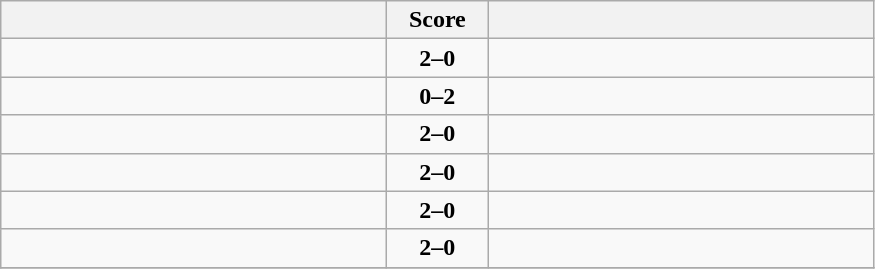<table class="wikitable" style="text-align: center; font-size:100% ">
<tr>
<th align="right" width="250"></th>
<th width="60">Score</th>
<th align="left" width="250"></th>
</tr>
<tr>
<td align=left><strong></strong></td>
<td align=center><strong>2–0</strong></td>
<td align=left></td>
</tr>
<tr>
<td align=left></td>
<td align=center><strong>0–2</strong></td>
<td align=left><strong></strong></td>
</tr>
<tr>
<td align=left><strong></strong></td>
<td align=center><strong>2–0</strong></td>
<td align=left></td>
</tr>
<tr>
<td align=left><strong></strong></td>
<td align=center><strong>2–0</strong></td>
<td align=left></td>
</tr>
<tr>
<td align=left><strong></strong></td>
<td align=center><strong>2–0</strong></td>
<td align=left></td>
</tr>
<tr>
<td align=left><strong></strong></td>
<td align=center><strong>2–0</strong></td>
<td align=left></td>
</tr>
<tr>
</tr>
</table>
